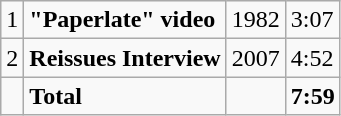<table class="wikitable">
<tr>
<td>1</td>
<td><strong>"Paperlate" video</strong></td>
<td>1982</td>
<td>3:07</td>
</tr>
<tr>
<td>2</td>
<td><strong>Reissues Interview</strong></td>
<td>2007</td>
<td>4:52</td>
</tr>
<tr>
<td></td>
<td><strong>Total</strong></td>
<td></td>
<td><strong>7:59</strong></td>
</tr>
</table>
